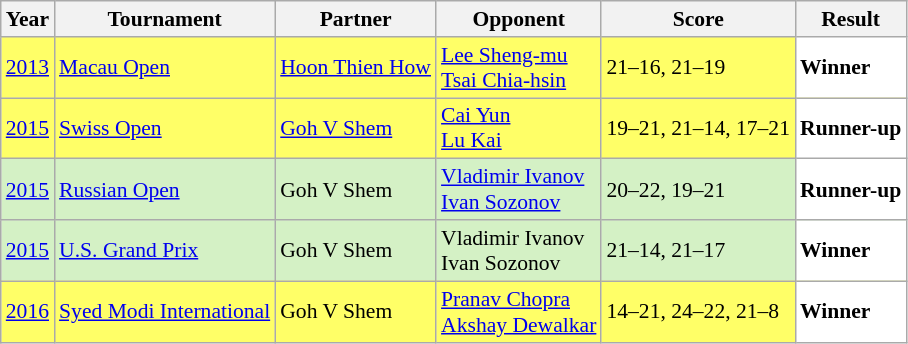<table class="sortable wikitable" style="font-size: 90%;">
<tr>
<th>Year</th>
<th>Tournament</th>
<th>Partner</th>
<th>Opponent</th>
<th>Score</th>
<th>Result</th>
</tr>
<tr style="background:#FFFF67">
<td align="center"><a href='#'>2013</a></td>
<td align="left"><a href='#'>Macau Open</a></td>
<td align="left"> <a href='#'>Hoon Thien How</a></td>
<td align="left"> <a href='#'>Lee Sheng-mu</a><br> <a href='#'>Tsai Chia-hsin</a></td>
<td align="left">21–16, 21–19</td>
<td style="text-align:left; background:white"> <strong>Winner</strong></td>
</tr>
<tr style="background:#FFFF67">
<td align="center"><a href='#'>2015</a></td>
<td align="left"><a href='#'>Swiss Open</a></td>
<td align="left"> <a href='#'>Goh V Shem</a></td>
<td align="left"> <a href='#'>Cai Yun</a><br> <a href='#'>Lu Kai</a></td>
<td align="left">19–21, 21–14, 17–21</td>
<td style="text-align:left; background:white"> <strong>Runner-up</strong></td>
</tr>
<tr style="background:#D4F1C5">
<td align="center"><a href='#'>2015</a></td>
<td align="left"><a href='#'>Russian Open</a></td>
<td align="left"> Goh V Shem</td>
<td align="left"> <a href='#'>Vladimir Ivanov</a><br> <a href='#'>Ivan Sozonov</a></td>
<td align="left">20–22, 19–21</td>
<td style="text-align:left; background:white"> <strong>Runner-up</strong></td>
</tr>
<tr style="background:#D4F1C5">
<td align="center"><a href='#'>2015</a></td>
<td align="left"><a href='#'>U.S. Grand Prix</a></td>
<td align="left"> Goh V Shem</td>
<td align="left"> Vladimir Ivanov<br> Ivan Sozonov</td>
<td align="left">21–14, 21–17</td>
<td style="text-align:left; background:white"> <strong>Winner</strong></td>
</tr>
<tr style="background:#FFFF67">
<td align="center"><a href='#'>2016</a></td>
<td align="left"><a href='#'>Syed Modi International</a></td>
<td align="left"> Goh V Shem</td>
<td align="left"> <a href='#'>Pranav Chopra</a><br> <a href='#'>Akshay Dewalkar</a></td>
<td align="left">14–21, 24–22, 21–8</td>
<td style="text-align:left; background:white"> <strong>Winner</strong></td>
</tr>
</table>
